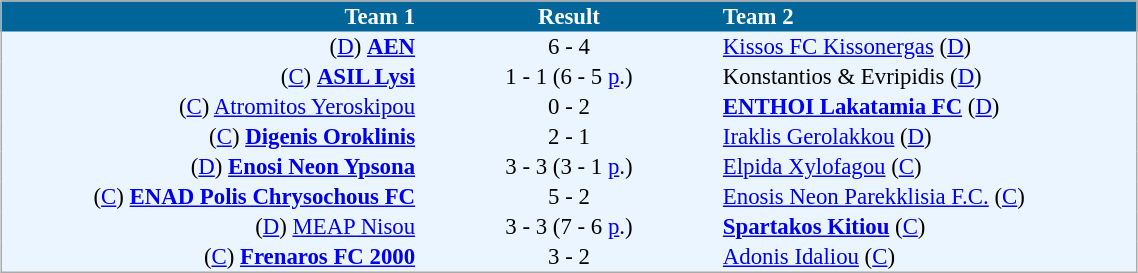<table cellspacing="0" style="background: #EBF5FF; border: 1px #aaa solid; border-collapse: collapse; font-size: 95%; margin: 1em auto;" width=60%>
<tr bgcolor=#006699 style="color:white;">
<th width=30% align="right">Team 1</th>
<th width=22% align="center">Result</th>
<th width=30% align="left">Team 2</th>
</tr>
<tr>
<td align=right>(<a href='#'>D</a>) <strong><a href='#'>AEN</a></strong></td>
<td align=center>6 - 4</td>
<td align=left><a href='#'>Kissos FC Kissonergas</a> (<a href='#'>D</a>)</td>
</tr>
<tr>
<td align=right>(<a href='#'>C</a>) <strong><a href='#'>ASIL Lysi</a></strong></td>
<td align=center>1 - 1 (6 - 5 <a href='#'>p</a>.)</td>
<td align=left>Konstantios & Evripidis (<a href='#'>D</a>)</td>
</tr>
<tr>
<td align=right>(<a href='#'>C</a>) <a href='#'>Atromitos Yeroskipou</a></td>
<td align=center>0 - 2</td>
<td align=left><strong><a href='#'>ENTHOI Lakatamia FC</a></strong> (<a href='#'>D</a>)</td>
</tr>
<tr>
<td align=right>(<a href='#'>C</a>) <strong><a href='#'>Digenis Oroklinis</a></strong></td>
<td align=center>2 - 1</td>
<td align=left><a href='#'>Iraklis Gerolakkou</a> (<a href='#'>D</a>)</td>
</tr>
<tr>
<td align=right>(<a href='#'>D</a>) <strong><a href='#'>Enosi Neon Ypsona</a></strong></td>
<td align=center>3 - 3 (3 - 1 <a href='#'>p</a>.)</td>
<td align=left><a href='#'>Elpida Xylofagou</a> (<a href='#'>C</a>)</td>
</tr>
<tr>
<td align=right>(<a href='#'>C</a>) <strong><a href='#'>ENAD Polis Chrysochous FC</a></strong></td>
<td align=center>5 - 2</td>
<td align=left><a href='#'>Enosis Neon Parekklisia F.C.</a> (<a href='#'>C</a>)</td>
</tr>
<tr>
<td align=right>(<a href='#'>D</a>) <a href='#'>MEAP Nisou</a></td>
<td align=center>3 - 3 (7 - 6 <a href='#'>p</a>.)</td>
<td align=left><strong><a href='#'>Spartakos Kitiou</a></strong> (<a href='#'>C</a>)</td>
</tr>
<tr>
<td align=right>(<a href='#'>C</a>) <strong><a href='#'>Frenaros FC 2000</a></strong></td>
<td align=center>3 - 2</td>
<td align=left><a href='#'>Adonis Idaliou</a> (<a href='#'>C</a>)</td>
</tr>
<tr>
</tr>
</table>
